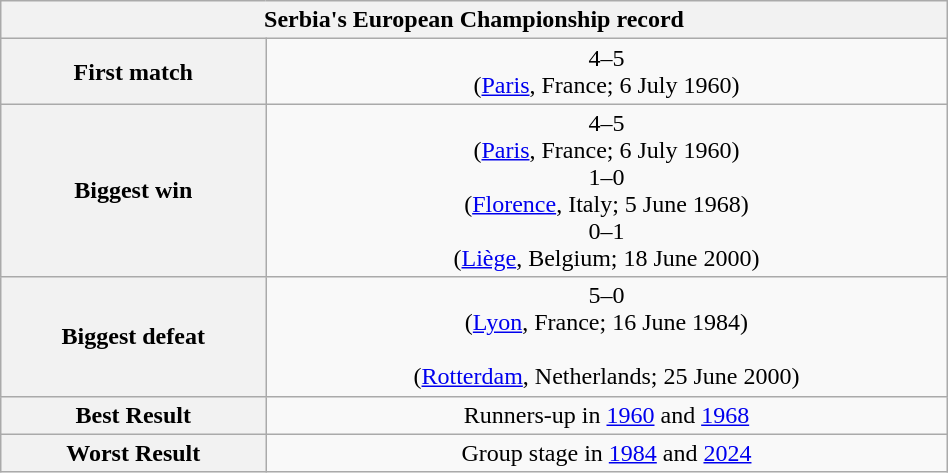<table class="wikitable collapsible collapsed" style="width:50%;text-align:center">
<tr>
<th colspan="2"><strong>Serbia's European Championship record</strong></th>
</tr>
<tr>
<th>First match</th>
<td> 4–5 <br>(<a href='#'>Paris</a>, France; 6 July 1960)</td>
</tr>
<tr>
<th>Biggest win</th>
<td> 4–5 <br>(<a href='#'>Paris</a>, France; 6 July 1960)<br> 1–0 <br>(<a href='#'>Florence</a>, Italy; 5 June 1968)<br> 0–1 <br> (<a href='#'>Liège</a>, Belgium; 18 June 2000)</td>
</tr>
<tr>
<th>Biggest defeat</th>
<td> 5–0 <br> (<a href='#'>Lyon</a>, France; 16 June 1984)<br><br>(<a href='#'>Rotterdam</a>, Netherlands; 25 June 2000)</td>
</tr>
<tr>
<th>Best Result</th>
<td>Runners-up in <a href='#'>1960</a> and <a href='#'>1968</a></td>
</tr>
<tr>
<th>Worst Result</th>
<td>Group stage in <a href='#'>1984</a> and <a href='#'>2024</a></td>
</tr>
</table>
